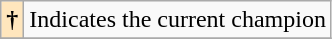<table class="wikitable">
<tr>
<th style="background: #ffe6bd">†</th>
<td>Indicates the current champion</td>
</tr>
<tr>
</tr>
</table>
